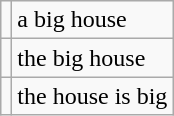<table class="wikitable">
<tr>
<td> </td>
<td>a big house</td>
</tr>
<tr>
<td> </td>
<td>the big house</td>
</tr>
<tr>
<td> </td>
<td>the house is big</td>
</tr>
</table>
